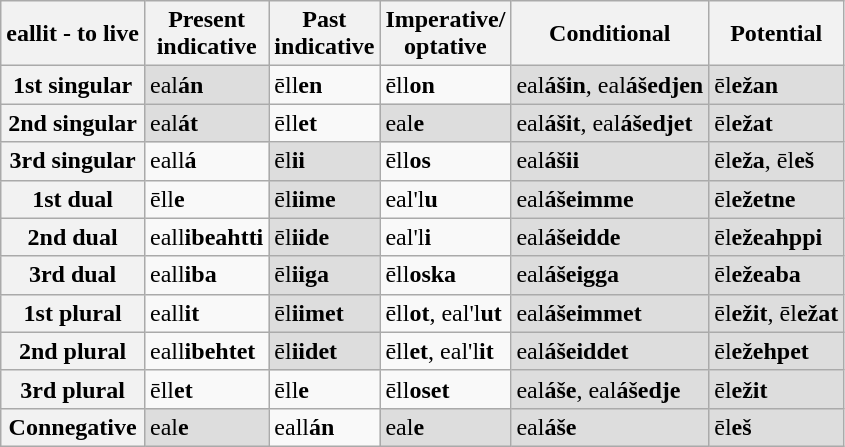<table class="wikitable">
<tr>
<th>eallit - to live</th>
<th>Present<br>indicative</th>
<th>Past<br>indicative</th>
<th>Imperative/<br>optative</th>
<th>Conditional</th>
<th>Potential</th>
</tr>
<tr>
<th>1st singular</th>
<td style="background: #ddd">eal<strong>án</strong></td>
<td><span>ē</span>ll<strong>en</strong></td>
<td><span>ē</span>ll<strong>on</strong></td>
<td style="background: #ddd">eal<strong>ášin</strong>, eal<strong>ášedjen</strong></td>
<td style="background: #ddd"><span>ē</span>l<strong>ežan</strong></td>
</tr>
<tr>
<th>2nd singular</th>
<td style="background: #ddd">eal<strong>át</strong></td>
<td><span>ē</span>ll<strong>et</strong></td>
<td style="background: #ddd">eal<strong>e</strong></td>
<td style="background: #ddd">eal<strong>ášit</strong>, eal<strong>ášedjet</strong></td>
<td style="background: #ddd"><span>ē</span>l<strong>ežat</strong></td>
</tr>
<tr>
<th>3rd singular</th>
<td>eall<strong>á</strong></td>
<td style="background: #ddd"><span>ē</span>l<strong>ii</strong></td>
<td><span>ē</span>ll<strong>os</strong></td>
<td style="background: #ddd">eal<strong>ášii</strong></td>
<td style="background: #ddd"><span>ē</span>l<strong>eža</strong>, <span>ē</span>l<strong>eš</strong></td>
</tr>
<tr>
<th>1st dual</th>
<td><span>ē</span>ll<strong>e</strong></td>
<td style="background: #ddd"><span>ē</span>l<strong>iime</strong></td>
<td>eal'l<strong>u</strong></td>
<td style="background: #ddd">eal<strong>ášeimme</strong></td>
<td style="background: #ddd"><span>ē</span>l<strong>ežetne</strong></td>
</tr>
<tr>
<th>2nd dual</th>
<td>eall<strong>ibeahtti</strong></td>
<td style="background: #ddd"><span>ē</span>l<strong>iide</strong></td>
<td>eal'l<strong>i</strong></td>
<td style="background: #ddd">eal<strong>ášeidde</strong></td>
<td style="background: #ddd"><span>ē</span>l<strong>ežeahppi</strong></td>
</tr>
<tr>
<th>3rd dual</th>
<td>eall<strong>iba</strong></td>
<td style="background: #ddd"><span>ē</span>l<strong>iiga</strong></td>
<td><span>ē</span>ll<strong>oska</strong></td>
<td style="background: #ddd">eal<strong>ášeigga</strong></td>
<td style="background: #ddd"><span>ē</span>l<strong>ežeaba</strong></td>
</tr>
<tr>
<th>1st plural</th>
<td>eall<strong>it</strong></td>
<td style="background: #ddd"><span>ē</span>l<strong>iimet</strong></td>
<td><span>ē</span>ll<strong>ot</strong>, eal'l<strong>ut</strong></td>
<td style="background: #ddd">eal<strong>ášeimmet</strong></td>
<td style="background: #ddd"><span>ē</span>l<strong>ežit</strong>, <span>ē</span>l<strong>ežat</strong></td>
</tr>
<tr>
<th>2nd plural</th>
<td>eall<strong>ibehtet</strong></td>
<td style="background: #ddd"><span>ē</span>l<strong>iidet</strong></td>
<td><span>ē</span>ll<strong>et</strong>, eal'l<strong>it</strong></td>
<td style="background: #ddd">eal<strong>ášeiddet</strong></td>
<td style="background: #ddd"><span>ē</span>l<strong>ežehpet</strong></td>
</tr>
<tr>
<th>3rd plural</th>
<td><span>ē</span>ll<strong>et</strong></td>
<td><span>ē</span>ll<strong>e</strong></td>
<td><span>ē</span>ll<strong>oset</strong></td>
<td style="background: #ddd">eal<strong>áše</strong>, eal<strong>ášedje</strong></td>
<td style="background: #ddd"><span>ē</span>l<strong>ežit</strong></td>
</tr>
<tr>
<th>Connegative</th>
<td style="background: #ddd">eal<strong>e</strong></td>
<td>eall<strong>án</strong></td>
<td style="background: #ddd">eal<strong>e</strong></td>
<td style="background: #ddd">eal<strong>áše</strong></td>
<td style="background: #ddd"><span>ē</span>l<strong>eš</strong></td>
</tr>
</table>
